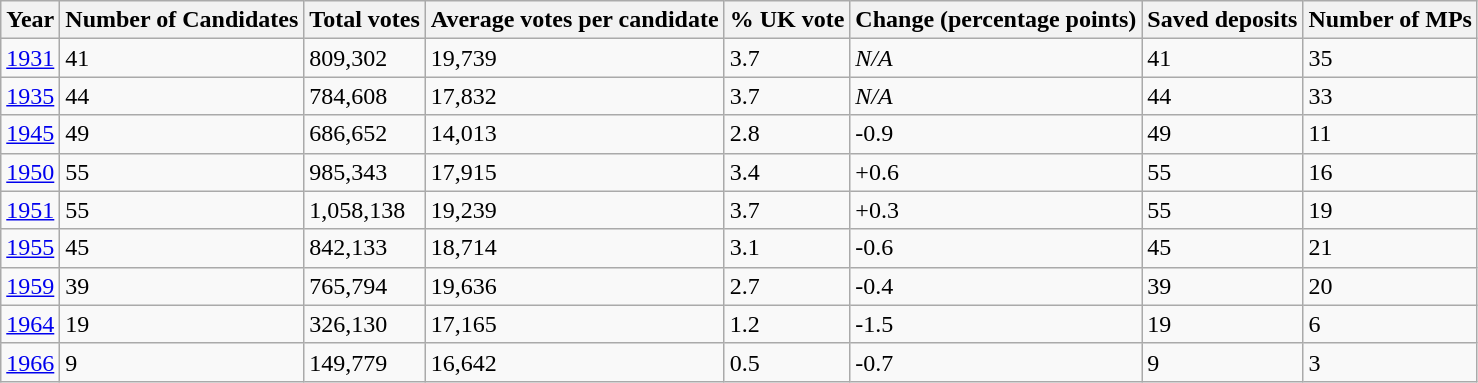<table class="wikitable sortable">
<tr>
<th>Year</th>
<th>Number of Candidates</th>
<th>Total votes</th>
<th>Average votes per candidate</th>
<th>% UK vote</th>
<th>Change (percentage points)</th>
<th>Saved deposits</th>
<th>Number of MPs</th>
</tr>
<tr>
<td><a href='#'>1931</a></td>
<td>41</td>
<td>809,302</td>
<td>19,739</td>
<td>3.7</td>
<td><em>N/A</em></td>
<td>41</td>
<td>35</td>
</tr>
<tr>
<td><a href='#'>1935</a></td>
<td>44</td>
<td>784,608</td>
<td>17,832</td>
<td>3.7</td>
<td><em>N/A</em></td>
<td>44</td>
<td>33</td>
</tr>
<tr>
<td><a href='#'>1945</a></td>
<td>49</td>
<td>686,652</td>
<td>14,013</td>
<td>2.8</td>
<td>-0.9</td>
<td>49</td>
<td>11</td>
</tr>
<tr>
<td><a href='#'>1950</a></td>
<td>55</td>
<td>985,343</td>
<td>17,915</td>
<td>3.4</td>
<td>+0.6</td>
<td>55</td>
<td>16</td>
</tr>
<tr>
<td><a href='#'>1951</a></td>
<td>55</td>
<td>1,058,138</td>
<td>19,239</td>
<td>3.7</td>
<td>+0.3</td>
<td>55</td>
<td>19</td>
</tr>
<tr>
<td><a href='#'>1955</a></td>
<td>45</td>
<td>842,133</td>
<td>18,714</td>
<td>3.1</td>
<td>-0.6</td>
<td>45</td>
<td>21</td>
</tr>
<tr>
<td><a href='#'>1959</a></td>
<td>39</td>
<td>765,794</td>
<td>19,636</td>
<td>2.7</td>
<td>-0.4</td>
<td>39</td>
<td>20</td>
</tr>
<tr>
<td><a href='#'>1964</a></td>
<td>19</td>
<td>326,130</td>
<td>17,165</td>
<td>1.2</td>
<td>-1.5</td>
<td>19</td>
<td>6</td>
</tr>
<tr>
<td><a href='#'>1966</a></td>
<td>9</td>
<td>149,779</td>
<td>16,642</td>
<td>0.5</td>
<td>-0.7</td>
<td>9</td>
<td>3</td>
</tr>
</table>
